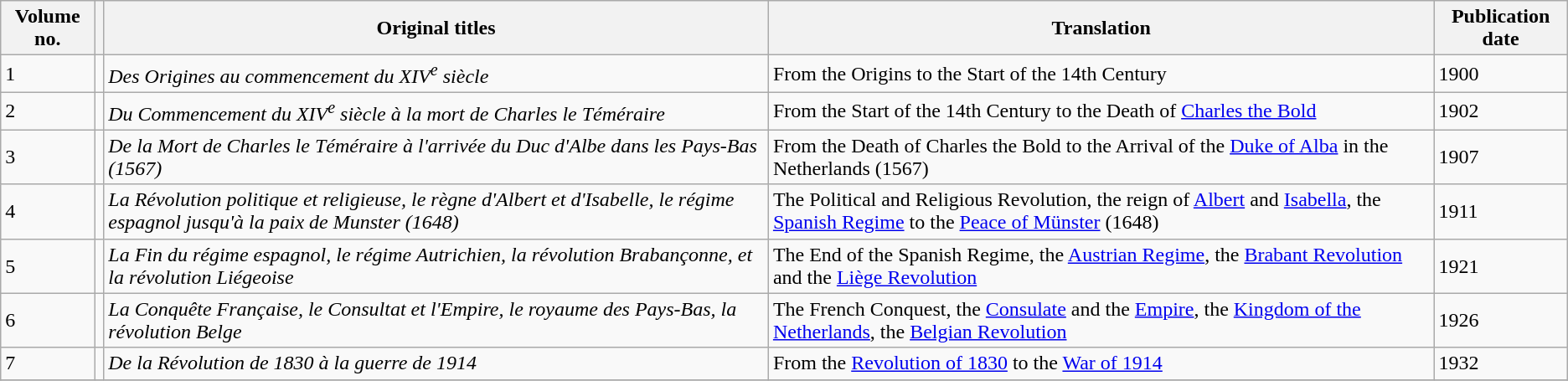<table class="wikitable">
<tr>
<th>Volume no.</th>
<th></th>
<th>Original titles</th>
<th>Translation</th>
<th>Publication date</th>
</tr>
<tr>
<td>1</td>
<td></td>
<td><em>Des Origines au commencement du XIV<sup>e</sup> siècle</em></td>
<td>From the Origins to the Start of the 14th Century</td>
<td>1900</td>
</tr>
<tr>
<td>2</td>
<td></td>
<td><em>Du Commencement du XIV<sup>e</sup> siècle à la mort de Charles le Téméraire</em></td>
<td>From the Start of the 14th Century to the Death of <a href='#'>Charles the Bold</a></td>
<td>1902</td>
</tr>
<tr>
<td>3</td>
<td></td>
<td><em>De la Mort de Charles le Téméraire à l'arrivée du Duc d'Albe dans les Pays-Bas (1567)</em></td>
<td>From the Death of Charles the Bold to the Arrival of the <a href='#'>Duke of Alba</a> in the Netherlands (1567)</td>
<td>1907</td>
</tr>
<tr>
<td>4</td>
<td></td>
<td><em>La Révolution politique et religieuse, le règne d'Albert et d'Isabelle, le régime espagnol jusqu'à la paix de Munster (1648)</em></td>
<td>The Political and Religious Revolution, the reign of <a href='#'>Albert</a> and <a href='#'>Isabella</a>, the <a href='#'>Spanish Regime</a> to the <a href='#'>Peace of Münster</a> (1648)</td>
<td>1911</td>
</tr>
<tr>
<td>5</td>
<td></td>
<td><em>La Fin du régime espagnol, le régime Autrichien, la révolution Brabançonne, et la révolution Liégeoise</em></td>
<td>The End of the Spanish Regime, the <a href='#'>Austrian Regime</a>, the <a href='#'>Brabant Revolution</a> and the <a href='#'>Liège Revolution</a></td>
<td>1921</td>
</tr>
<tr>
<td>6</td>
<td></td>
<td><em>La Conquête Française, le Consultat et l'Empire, le royaume des Pays-Bas, la révolution Belge</em></td>
<td>The French Conquest, the <a href='#'>Consulate</a> and the <a href='#'>Empire</a>, the <a href='#'>Kingdom of the Netherlands</a>, the <a href='#'>Belgian Revolution</a></td>
<td>1926</td>
</tr>
<tr>
<td>7</td>
<td></td>
<td><em>De la Révolution de 1830 à la guerre de 1914</em></td>
<td>From the <a href='#'>Revolution of 1830</a> to the <a href='#'>War of 1914</a></td>
<td>1932</td>
</tr>
<tr>
</tr>
</table>
